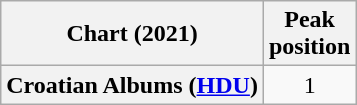<table class="wikitable plainrowheaders">
<tr>
<th scope="col">Chart (2021)</th>
<th scope="col">Peak<br>position</th>
</tr>
<tr>
<th scope="row">Croatian Albums (<a href='#'>HDU</a>)</th>
<td align="center">1</td>
</tr>
</table>
